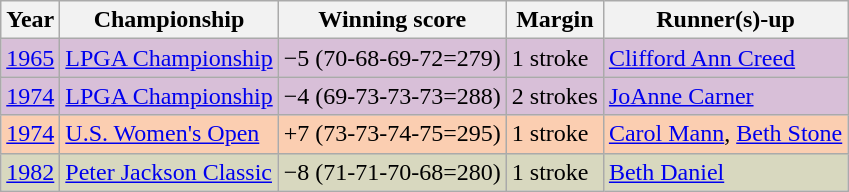<table class="wikitable">
<tr>
<th>Year</th>
<th>Championship</th>
<th>Winning score</th>
<th>Margin</th>
<th>Runner(s)-up</th>
</tr>
<tr style="background:#D8BFD8;">
<td><a href='#'>1965</a></td>
<td><a href='#'>LPGA Championship</a></td>
<td>−5 (70-68-69-72=279)</td>
<td>1 stroke</td>
<td> <a href='#'>Clifford Ann Creed</a></td>
</tr>
<tr style="background:#D8BFD8;">
<td><a href='#'>1974</a></td>
<td><a href='#'>LPGA Championship</a></td>
<td>−4 (69-73-73-73=288)</td>
<td>2 strokes</td>
<td> <a href='#'>JoAnne Carner</a></td>
</tr>
<tr style="background:#FBCEB1;">
<td><a href='#'>1974</a></td>
<td><a href='#'>U.S. Women's Open</a></td>
<td>+7 (73-73-74-75=295)</td>
<td>1 stroke</td>
<td> <a href='#'>Carol Mann</a>,  <a href='#'>Beth Stone</a></td>
</tr>
<tr style="background:#D8D8BF;">
<td><a href='#'>1982</a></td>
<td><a href='#'>Peter Jackson Classic</a></td>
<td>−8 (71-71-70-68=280)</td>
<td>1 stroke</td>
<td> <a href='#'>Beth Daniel</a></td>
</tr>
</table>
